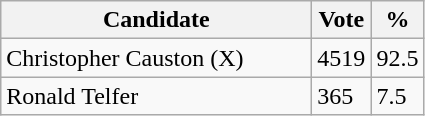<table class="wikitable">
<tr>
<th bgcolor="#DDDDFF" width="200px">Candidate</th>
<th bgcolor="#DDDDFF">Vote</th>
<th bgcolor="#DDDDFF">%</th>
</tr>
<tr>
<td>Christopher Causton (X)</td>
<td>4519</td>
<td>92.5</td>
</tr>
<tr>
<td>Ronald Telfer</td>
<td>365</td>
<td>7.5</td>
</tr>
</table>
